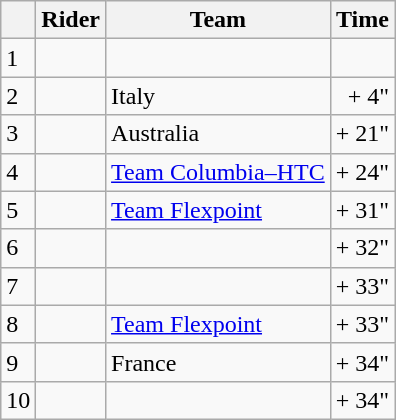<table class="wikitable">
<tr>
<th></th>
<th>Rider</th>
<th>Team</th>
<th>Time</th>
</tr>
<tr>
<td>1</td>
<td></td>
<td></td>
<td align="right"></td>
</tr>
<tr>
<td>2</td>
<td></td>
<td>Italy</td>
<td align="right">+ 4"</td>
</tr>
<tr>
<td>3</td>
<td></td>
<td>Australia</td>
<td align="right">+ 21"</td>
</tr>
<tr>
<td>4</td>
<td></td>
<td><a href='#'>Team Columbia–HTC</a></td>
<td align="right">+ 24"</td>
</tr>
<tr>
<td>5</td>
<td></td>
<td><a href='#'>Team Flexpoint</a></td>
<td align="right">+ 31"</td>
</tr>
<tr>
<td>6</td>
<td></td>
<td></td>
<td align="right">+ 32"</td>
</tr>
<tr>
<td>7</td>
<td></td>
<td></td>
<td align="right">+ 33"</td>
</tr>
<tr>
<td>8</td>
<td></td>
<td><a href='#'>Team Flexpoint</a></td>
<td align="right">+ 33"</td>
</tr>
<tr>
<td>9</td>
<td></td>
<td>France</td>
<td align="right">+ 34"</td>
</tr>
<tr>
<td>10</td>
<td></td>
<td></td>
<td align="right">+ 34"</td>
</tr>
</table>
